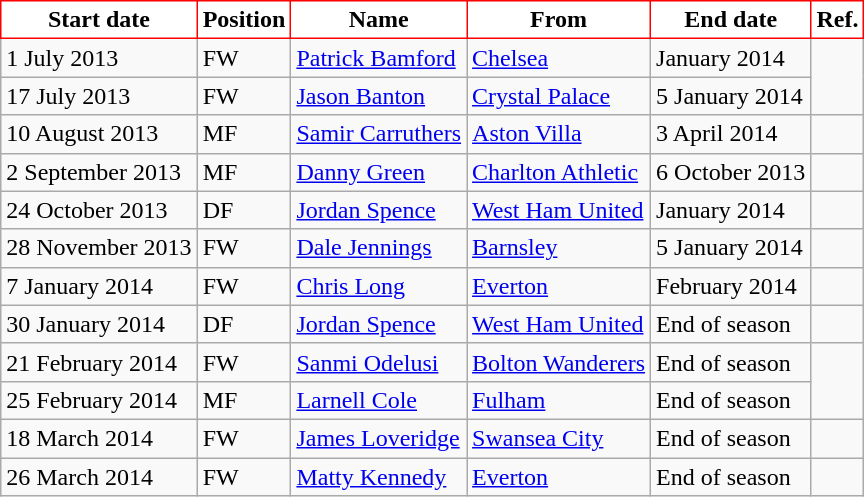<table class="wikitable">
<tr>
<th style="background:#FFFFFF; color:black; border:1px solid red;">Start date</th>
<th style="background:#FFFFFF; color:black; border:1px solid red;">Position</th>
<th style="background:#FFFFFF; color:black; border:1px solid red;">Name</th>
<th style="background:#FFFFFF; color:black; border:1px solid red;">From</th>
<th style="background:#FFFFFF; color:black; border:1px solid red;">End date</th>
<th style="background:#FFFFFF; color:black; border:1px solid red;">Ref.</th>
</tr>
<tr>
<td>1 July 2013</td>
<td>FW</td>
<td> <a href='#'>Patrick Bamford</a></td>
<td><a href='#'>Chelsea</a></td>
<td>January 2014</td>
<td rowspan="2"></td>
</tr>
<tr>
<td>17 July 2013</td>
<td>FW</td>
<td> <a href='#'>Jason Banton</a></td>
<td><a href='#'>Crystal Palace</a></td>
<td>5 January 2014</td>
</tr>
<tr>
<td>10 August 2013</td>
<td>MF</td>
<td> <a href='#'>Samir Carruthers</a></td>
<td><a href='#'>Aston Villa</a></td>
<td>3 April 2014</td>
<td></td>
</tr>
<tr>
<td>2 September 2013</td>
<td>MF</td>
<td> <a href='#'>Danny Green</a></td>
<td><a href='#'>Charlton Athletic</a></td>
<td>6 October 2013</td>
<td></td>
</tr>
<tr>
<td>24 October 2013</td>
<td>DF</td>
<td> <a href='#'>Jordan Spence</a></td>
<td><a href='#'>West Ham United</a></td>
<td>January 2014</td>
<td></td>
</tr>
<tr>
<td>28 November 2013</td>
<td>FW</td>
<td> <a href='#'>Dale Jennings</a></td>
<td><a href='#'>Barnsley</a></td>
<td>5 January 2014</td>
<td></td>
</tr>
<tr>
<td>7 January 2014</td>
<td>FW</td>
<td> <a href='#'>Chris Long</a></td>
<td><a href='#'>Everton</a></td>
<td>February 2014</td>
<td></td>
</tr>
<tr>
<td>30 January 2014</td>
<td>DF</td>
<td> <a href='#'>Jordan Spence</a></td>
<td><a href='#'>West Ham United</a></td>
<td>End of season</td>
<td></td>
</tr>
<tr>
<td>21 February 2014</td>
<td>FW</td>
<td> <a href='#'>Sanmi Odelusi</a></td>
<td><a href='#'>Bolton Wanderers</a></td>
<td>End of season</td>
<td rowspan="2"></td>
</tr>
<tr>
<td>25 February 2014</td>
<td>MF</td>
<td> <a href='#'>Larnell Cole</a></td>
<td><a href='#'>Fulham</a></td>
<td>End of season</td>
</tr>
<tr>
<td>18 March 2014</td>
<td>FW</td>
<td> <a href='#'>James Loveridge</a></td>
<td> <a href='#'>Swansea City</a></td>
<td>End of season</td>
<td></td>
</tr>
<tr>
<td>26 March 2014</td>
<td>FW</td>
<td> <a href='#'>Matty Kennedy</a></td>
<td><a href='#'>Everton</a></td>
<td>End of season</td>
<td></td>
</tr>
</table>
